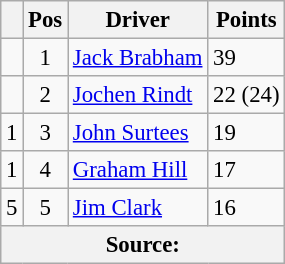<table class="wikitable" style="font-size: 95%;">
<tr>
<th></th>
<th>Pos</th>
<th>Driver</th>
<th>Points</th>
</tr>
<tr>
<td align="left"></td>
<td align="center">1</td>
<td> <a href='#'>Jack Brabham</a></td>
<td align="left">39</td>
</tr>
<tr>
<td align="left"></td>
<td align="center">2</td>
<td> <a href='#'>Jochen Rindt</a></td>
<td align="left">22 (24)</td>
</tr>
<tr>
<td align="left"> 1</td>
<td align="center">3</td>
<td> <a href='#'>John Surtees</a></td>
<td align="left">19</td>
</tr>
<tr>
<td align="left"> 1</td>
<td align="center">4</td>
<td> <a href='#'>Graham Hill</a></td>
<td align="left">17</td>
</tr>
<tr>
<td align="left"> 5</td>
<td align="center">5</td>
<td> <a href='#'>Jim Clark</a></td>
<td align="left">16</td>
</tr>
<tr>
<th colspan=4>Source:</th>
</tr>
</table>
